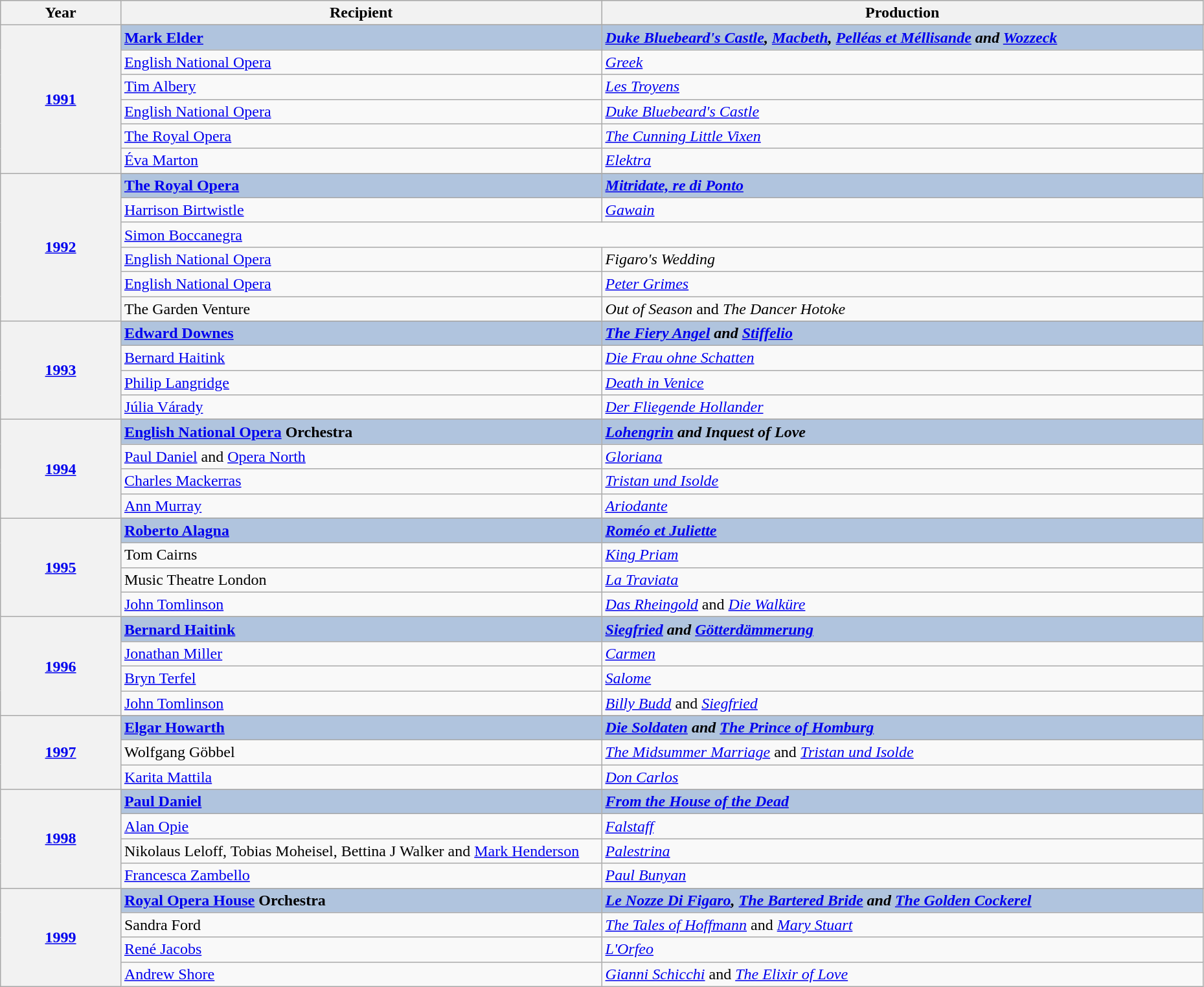<table class="wikitable" style="width:98%;">
<tr style="background:#bebebe;">
<th style="width:10%;">Year</th>
<th style="width:40%;">Recipient</th>
<th style="width:50%;">Production</th>
</tr>
<tr>
<th rowspan="7" align="center"><a href='#'>1991</a></th>
</tr>
<tr style="background:#B0C4DE">
<td><strong><a href='#'>Mark Elder</a></strong></td>
<td><strong><em><a href='#'>Duke Bluebeard's Castle</a><em>, </em><a href='#'>Macbeth</a><em>, </em><a href='#'>Pelléas et Méllisande</a><em> and </em><a href='#'>Wozzeck</a></em></strong></td>
</tr>
<tr>
<td><a href='#'>English National Opera</a></td>
<td><em><a href='#'>Greek</a></em></td>
</tr>
<tr>
<td><a href='#'>Tim Albery</a></td>
<td><em><a href='#'>Les Troyens</a></em></td>
</tr>
<tr>
<td><a href='#'>English National Opera</a></td>
<td><em><a href='#'>Duke Bluebeard's Castle</a></em></td>
</tr>
<tr>
<td><a href='#'>The Royal Opera</a></td>
<td><em><a href='#'>The Cunning Little Vixen</a></em></td>
</tr>
<tr>
<td><a href='#'>Éva Marton</a></td>
<td><em><a href='#'>Elektra</a></em></td>
</tr>
<tr>
<th rowspan="7" align="center"><a href='#'>1992</a></th>
</tr>
<tr style="background:#B0C4DE">
<td><strong><a href='#'>The Royal Opera</a></strong></td>
<td><strong><em><a href='#'>Mitridate, re di Ponto</a></em></strong></td>
</tr>
<tr>
<td><a href='#'>Harrison Birtwistle</a></td>
<td><em><a href='#'>Gawain</a></em></td>
</tr>
<tr>
<td colspan="2"><a href='#'>Simon Boccanegra</a></td>
</tr>
<tr>
<td><a href='#'>English National Opera</a></td>
<td><em>Figaro's Wedding</em></td>
</tr>
<tr>
<td><a href='#'>English National Opera</a></td>
<td><em><a href='#'>Peter Grimes</a></em></td>
</tr>
<tr>
<td>The Garden Venture</td>
<td><em>Out of Season</em> and <em>The Dancer Hotoke</em></td>
</tr>
<tr>
<th rowspan="5" align="center"><a href='#'>1993</a></th>
</tr>
<tr style="background:#B0C4DE">
<td><strong><a href='#'>Edward Downes</a></strong></td>
<td><strong><em><a href='#'>The Fiery Angel</a><em> and </em><a href='#'>Stiffelio</a></em></strong></td>
</tr>
<tr>
<td><a href='#'>Bernard Haitink</a></td>
<td><em><a href='#'>Die Frau ohne Schatten</a></em></td>
</tr>
<tr>
<td><a href='#'>Philip Langridge</a></td>
<td><em><a href='#'>Death in Venice</a></em></td>
</tr>
<tr>
<td><a href='#'>Júlia Várady</a></td>
<td><em><a href='#'>Der Fliegende Hollander</a></em></td>
</tr>
<tr>
<th rowspan="5" align="center"><a href='#'>1994</a></th>
</tr>
<tr style="background:#B0C4DE">
<td><strong><a href='#'>English National Opera</a> Orchestra</strong></td>
<td><strong><em><a href='#'>Lohengrin</a><em> and </em>Inquest of Love</em></strong></td>
</tr>
<tr>
<td><a href='#'>Paul Daniel</a> and <a href='#'>Opera North</a></td>
<td><em><a href='#'>Gloriana</a></em></td>
</tr>
<tr>
<td><a href='#'>Charles Mackerras</a></td>
<td><em><a href='#'>Tristan und Isolde</a></em></td>
</tr>
<tr>
<td><a href='#'>Ann Murray</a></td>
<td><em><a href='#'>Ariodante</a></em></td>
</tr>
<tr>
<th rowspan="5" align="center"><a href='#'>1995</a></th>
</tr>
<tr style="background:#B0C4DE">
<td><strong><a href='#'>Roberto Alagna</a></strong></td>
<td><strong><em><a href='#'>Roméo et Juliette</a></em></strong></td>
</tr>
<tr>
<td>Tom Cairns</td>
<td><em><a href='#'>King Priam</a></em></td>
</tr>
<tr>
<td>Music Theatre London</td>
<td><em><a href='#'>La Traviata</a></em></td>
</tr>
<tr>
<td><a href='#'>John Tomlinson</a></td>
<td><em><a href='#'>Das Rheingold</a></em> and <em><a href='#'>Die Walküre</a></em></td>
</tr>
<tr>
<th rowspan="5" align="center"><a href='#'>1996</a></th>
</tr>
<tr style="background:#B0C4DE">
<td><strong><a href='#'>Bernard Haitink</a></strong></td>
<td><strong><em><a href='#'>Siegfried</a><em> and </em><a href='#'>Götterdämmerung</a></em></strong></td>
</tr>
<tr>
<td><a href='#'>Jonathan Miller</a></td>
<td><em><a href='#'>Carmen</a></em></td>
</tr>
<tr>
<td><a href='#'>Bryn Terfel</a></td>
<td><em><a href='#'>Salome</a></em></td>
</tr>
<tr>
<td><a href='#'>John Tomlinson</a></td>
<td><em><a href='#'>Billy Budd</a></em> and <em><a href='#'>Siegfried</a></em></td>
</tr>
<tr>
<th rowspan="4" align="center"><a href='#'>1997</a></th>
</tr>
<tr style="background:#B0C4DE">
<td><strong><a href='#'>Elgar Howarth</a></strong></td>
<td><strong><em><a href='#'>Die Soldaten</a><em> and </em><a href='#'>The Prince of Homburg</a></em></strong></td>
</tr>
<tr>
<td>Wolfgang Göbbel</td>
<td><em><a href='#'>The Midsummer Marriage</a></em> and <em><a href='#'>Tristan und Isolde</a></em></td>
</tr>
<tr>
<td><a href='#'>Karita Mattila</a></td>
<td><em><a href='#'>Don Carlos</a></em></td>
</tr>
<tr>
<th rowspan="5" align="center"><a href='#'>1998</a></th>
</tr>
<tr style="background:#B0C4DE">
<td><strong><a href='#'>Paul Daniel</a></strong></td>
<td><strong><em><a href='#'>From the House of the Dead</a></em></strong></td>
</tr>
<tr>
<td><a href='#'>Alan Opie</a></td>
<td><em><a href='#'>Falstaff</a></em></td>
</tr>
<tr>
<td>Nikolaus Leloff, Tobias Moheisel, Bettina J Walker and <a href='#'>Mark Henderson</a></td>
<td><em><a href='#'>Palestrina</a></em></td>
</tr>
<tr>
<td><a href='#'>Francesca Zambello</a></td>
<td><em><a href='#'>Paul Bunyan</a></em></td>
</tr>
<tr>
<th rowspan="5" align="center"><a href='#'>1999</a></th>
</tr>
<tr style="background:#B0C4DE">
<td><strong><a href='#'>Royal Opera House</a> Orchestra</strong></td>
<td><strong><em><a href='#'>Le Nozze Di Figaro</a><em>, </em><a href='#'>The Bartered Bride</a><em> and </em><a href='#'>The Golden Cockerel</a></em></strong></td>
</tr>
<tr>
<td>Sandra Ford</td>
<td><em><a href='#'>The Tales of Hoffmann</a></em> and <em><a href='#'>Mary Stuart</a></em></td>
</tr>
<tr>
<td><a href='#'>René Jacobs</a></td>
<td><em><a href='#'>L'Orfeo</a></em></td>
</tr>
<tr>
<td><a href='#'>Andrew Shore</a></td>
<td><em><a href='#'>Gianni Schicchi</a></em> and <em><a href='#'>The Elixir of Love</a></em></td>
</tr>
</table>
